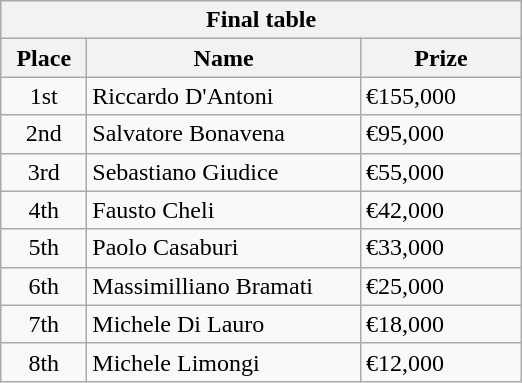<table class="wikitable">
<tr>
<th colspan="3">Final table</th>
</tr>
<tr>
<th style="width:50px;">Place</th>
<th style="width:175px;">Name</th>
<th style="width:100px;">Prize</th>
</tr>
<tr>
<td style="text-align:center;">1st</td>
<td> Riccardo D'Antoni</td>
<td>€155,000</td>
</tr>
<tr>
<td style="text-align:center;">2nd</td>
<td> Salvatore Bonavena</td>
<td>€95,000</td>
</tr>
<tr>
<td style="text-align:center;">3rd</td>
<td> Sebastiano Giudice</td>
<td>€55,000</td>
</tr>
<tr>
<td style="text-align:center;">4th</td>
<td> Fausto Cheli</td>
<td>€42,000</td>
</tr>
<tr>
<td style="text-align:center;">5th</td>
<td> Paolo Casaburi</td>
<td>€33,000</td>
</tr>
<tr>
<td style="text-align:center;">6th</td>
<td> Massimilliano Bramati</td>
<td>€25,000</td>
</tr>
<tr>
<td style="text-align:center;">7th</td>
<td> Michele Di Lauro</td>
<td>€18,000</td>
</tr>
<tr>
<td style="text-align:center;">8th</td>
<td> Michele Limongi</td>
<td>€12,000</td>
</tr>
</table>
